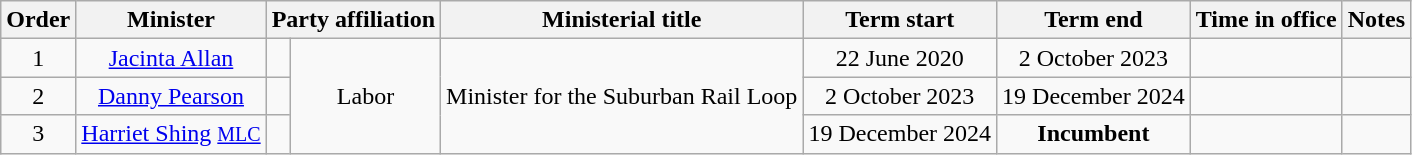<table class="wikitable" style="text-align:center">
<tr>
<th>Order</th>
<th>Minister</th>
<th colspan="2">Party affiliation</th>
<th>Ministerial title</th>
<th>Term start</th>
<th>Term end</th>
<th>Time in office</th>
<th>Notes</th>
</tr>
<tr>
<td align="center">1</td>
<td><a href='#'>Jacinta Allan</a> </td>
<td></td>
<td rowspan="3">Labor</td>
<td rowspan="3">Minister for the Suburban Rail Loop</td>
<td align="center">22 June 2020</td>
<td align="center">2 October 2023</td>
<td align="center"></td>
<td></td>
</tr>
<tr>
<td>2</td>
<td><a href='#'>Danny Pearson</a> </td>
<td></td>
<td>2 October 2023</td>
<td>19 December 2024</td>
<td></td>
<td></td>
</tr>
<tr>
<td>3</td>
<td><a href='#'>Harriet Shing</a> <small><a href='#'>MLC</a></small></td>
<td></td>
<td>19 December 2024</td>
<td><strong>Incumbent</strong></td>
<td></td>
<td></td>
</tr>
</table>
